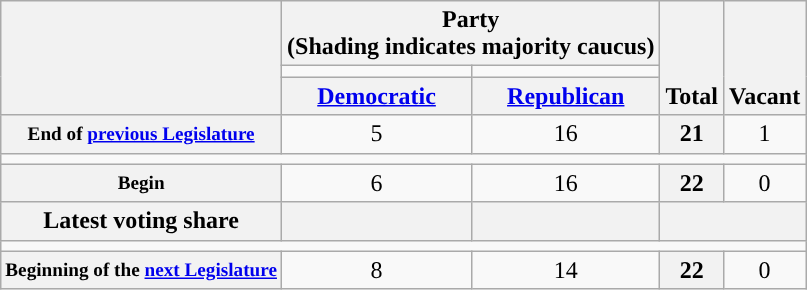<table class=wikitable style="text-align:center">
<tr style="vertical-align:bottom;">
<th rowspan=3></th>
<th colspan=2>Party <div>(Shading indicates majority caucus)</div></th>
<th rowspan=3>Total</th>
<th rowspan=3>Vacant</th>
</tr>
<tr style="height:5px">
<td style="background-color:"></td>
<td style="background-color:"></td>
</tr>
<tr>
<th><a href='#'>Democratic</a></th>
<th><a href='#'>Republican</a></th>
</tr>
<tr>
<th style="white-space:nowrap; font-size:80%;">End of <a href='#'>previous Legislature</a></th>
<td>5</td>
<td>16</td>
<th>21</th>
<td>1</td>
</tr>
<tr>
<td colspan=5></td>
</tr>
<tr>
<th style="font-size:80%">Begin</th>
<td>6</td>
<td>16</td>
<th>22</th>
<td>0</td>
</tr>
<tr>
<th>Latest voting share</th>
<th></th>
<th></th>
<th colspan=2></th>
</tr>
<tr>
<td colspan=5></td>
</tr>
<tr>
<th style="white-space:nowrap; font-size:80%;">Beginning of the <a href='#'>next Legislature</a></th>
<td>8</td>
<td>14</td>
<th>22</th>
<td>0</td>
</tr>
</table>
